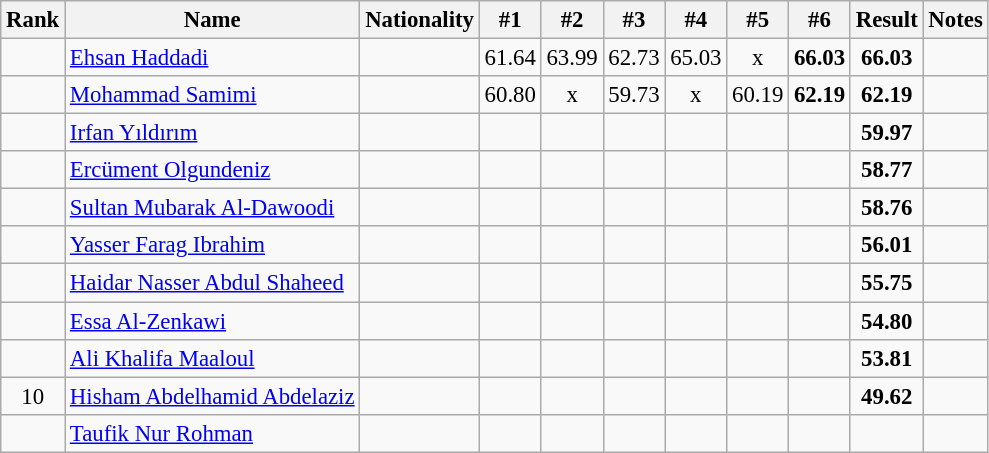<table class="wikitable sortable" style="text-align:center;font-size:95%">
<tr>
<th>Rank</th>
<th>Name</th>
<th>Nationality</th>
<th>#1</th>
<th>#2</th>
<th>#3</th>
<th>#4</th>
<th>#5</th>
<th>#6</th>
<th>Result</th>
<th>Notes</th>
</tr>
<tr>
<td></td>
<td align=left><a href='#'>Ehsan Haddadi</a></td>
<td align=left></td>
<td>61.64</td>
<td>63.99</td>
<td>62.73</td>
<td>65.03</td>
<td>x</td>
<td><strong>66.03</strong></td>
<td><strong>66.03</strong></td>
<td></td>
</tr>
<tr>
<td></td>
<td align=left><a href='#'>Mohammad Samimi</a></td>
<td align=left></td>
<td>60.80</td>
<td>x</td>
<td>59.73</td>
<td>x</td>
<td>60.19</td>
<td><strong>62.19</strong></td>
<td><strong>62.19</strong></td>
<td></td>
</tr>
<tr>
<td></td>
<td align=left><a href='#'>Irfan Yıldırım</a></td>
<td align=left></td>
<td></td>
<td></td>
<td></td>
<td></td>
<td></td>
<td></td>
<td><strong>59.97</strong></td>
<td></td>
</tr>
<tr>
<td></td>
<td align=left><a href='#'>Ercüment Olgundeniz</a></td>
<td align=left></td>
<td></td>
<td></td>
<td></td>
<td></td>
<td></td>
<td></td>
<td><strong>58.77</strong></td>
<td></td>
</tr>
<tr>
<td></td>
<td align=left><a href='#'>Sultan Mubarak Al-Dawoodi</a></td>
<td align=left></td>
<td></td>
<td></td>
<td></td>
<td></td>
<td></td>
<td></td>
<td><strong>58.76</strong></td>
<td></td>
</tr>
<tr>
<td></td>
<td align=left><a href='#'>Yasser Farag Ibrahim</a></td>
<td align=left></td>
<td></td>
<td></td>
<td></td>
<td></td>
<td></td>
<td></td>
<td><strong>56.01</strong></td>
<td></td>
</tr>
<tr>
<td></td>
<td align=left><a href='#'>Haidar Nasser Abdul Shaheed</a></td>
<td align=left></td>
<td></td>
<td></td>
<td></td>
<td></td>
<td></td>
<td></td>
<td><strong>55.75</strong></td>
<td></td>
</tr>
<tr>
<td></td>
<td align=left><a href='#'>Essa Al-Zenkawi</a></td>
<td align=left></td>
<td></td>
<td></td>
<td></td>
<td></td>
<td></td>
<td></td>
<td><strong>54.80</strong></td>
<td></td>
</tr>
<tr>
<td></td>
<td align=left><a href='#'>Ali Khalifa Maaloul</a></td>
<td align=left></td>
<td></td>
<td></td>
<td></td>
<td></td>
<td></td>
<td></td>
<td><strong>53.81</strong></td>
<td></td>
</tr>
<tr>
<td>10</td>
<td align=left><a href='#'>Hisham Abdelhamid Abdelaziz</a></td>
<td align=left></td>
<td></td>
<td></td>
<td></td>
<td></td>
<td></td>
<td></td>
<td><strong>49.62</strong></td>
<td></td>
</tr>
<tr>
<td></td>
<td align=left><a href='#'>Taufik Nur Rohman</a></td>
<td align=left></td>
<td></td>
<td></td>
<td></td>
<td></td>
<td></td>
<td></td>
<td><strong></strong></td>
<td></td>
</tr>
</table>
